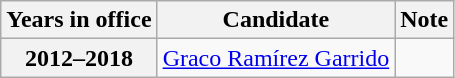<table class="wikitable">
<tr>
<th>Years in office</th>
<th>Candidate</th>
<th>Note</th>
</tr>
<tr>
<th>2012–2018</th>
<td><a href='#'>Graco Ramírez Garrido</a></td>
<td></td>
</tr>
</table>
